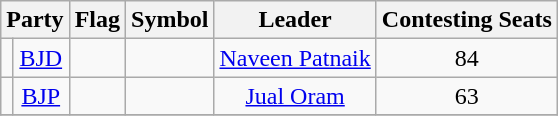<table class="wikitable" style="text-align:center">
<tr>
<th colspan="2">Party</th>
<th>Flag</th>
<th>Symbol</th>
<th>Leader</th>
<th>Contesting Seats</th>
</tr>
<tr>
<td></td>
<td><a href='#'>BJD</a></td>
<td></td>
<td></td>
<td><a href='#'>Naveen Patnaik</a></td>
<td>84</td>
</tr>
<tr>
<td></td>
<td><a href='#'>BJP</a></td>
<td></td>
<td></td>
<td><a href='#'>Jual Oram</a></td>
<td>63</td>
</tr>
<tr>
</tr>
</table>
